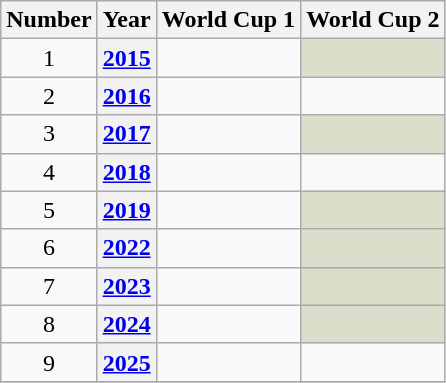<table class="wikitable">
<tr>
<th>Number</th>
<th>Year</th>
<th>World Cup 1</th>
<th>World Cup 2</th>
</tr>
<tr>
<td align="center">1</td>
<th><a href='#'>2015</a></th>
<td></td>
<td style="background: #ddddcc"></td>
</tr>
<tr>
<td align="center">2</td>
<th><a href='#'>2016</a></th>
<td></td>
<td></td>
</tr>
<tr>
<td align="center">3</td>
<th><a href='#'>2017</a></th>
<td></td>
<td style="background: #ddddcc"></td>
</tr>
<tr>
<td align="center">4</td>
<th><a href='#'>2018</a></th>
<td></td>
<td></td>
</tr>
<tr>
<td align="center">5</td>
<th><a href='#'>2019</a></th>
<td></td>
<td style="background: #ddddcc"></td>
</tr>
<tr>
<td align="center">6</td>
<th><a href='#'>2022</a></th>
<td></td>
<td style="background: #ddddcc"></td>
</tr>
<tr>
<td align="center">7</td>
<th><a href='#'>2023</a></th>
<td></td>
<td style="background: #ddddcc"></td>
</tr>
<tr>
<td align="center">8</td>
<th><a href='#'>2024</a></th>
<td></td>
<td style="background: #ddddcc"></td>
</tr>
<tr>
<td align="center">9</td>
<th><a href='#'>2025</a></th>
<td></td>
<td></td>
</tr>
<tr>
</tr>
</table>
